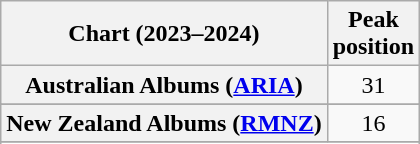<table class="wikitable sortable plainrowheaders" style="text-align:center">
<tr>
<th scope="col">Chart (2023–2024)</th>
<th scope="col">Peak<br>position</th>
</tr>
<tr>
<th scope="row">Australian Albums (<a href='#'>ARIA</a>)</th>
<td>31</td>
</tr>
<tr>
</tr>
<tr>
</tr>
<tr>
</tr>
<tr>
</tr>
<tr>
</tr>
<tr>
<th scope="row">New Zealand Albums (<a href='#'>RMNZ</a>)</th>
<td>16</td>
</tr>
<tr>
</tr>
<tr>
</tr>
<tr>
</tr>
<tr>
</tr>
<tr>
</tr>
<tr>
</tr>
</table>
